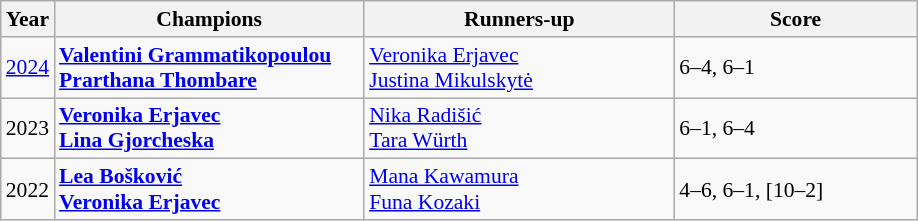<table class="wikitable" style="font-size:90%">
<tr>
<th>Year</th>
<th width="200">Champions</th>
<th width="200">Runners-up</th>
<th width="155">Score</th>
</tr>
<tr>
<td><a href='#'>2024</a></td>
<td> <strong><a href='#'>Valentini Grammatikopoulou</a></strong> <br>  <strong><a href='#'>Prarthana Thombare</a></strong></td>
<td> <a href='#'>Veronika Erjavec</a> <br>  <a href='#'>Justina Mikulskytė</a></td>
<td>6–4, 6–1</td>
</tr>
<tr>
<td>2023</td>
<td> <strong><a href='#'>Veronika Erjavec</a></strong> <br>  <strong><a href='#'>Lina Gjorcheska</a></strong></td>
<td> <a href='#'>Nika Radišić</a> <br>  <a href='#'>Tara Würth</a></td>
<td>6–1, 6–4</td>
</tr>
<tr>
<td>2022</td>
<td> <strong><a href='#'>Lea Bošković</a></strong> <br>  <strong><a href='#'>Veronika Erjavec</a></strong></td>
<td> <a href='#'>Mana Kawamura</a> <br>  <a href='#'>Funa Kozaki</a></td>
<td>4–6, 6–1, [10–2]</td>
</tr>
</table>
